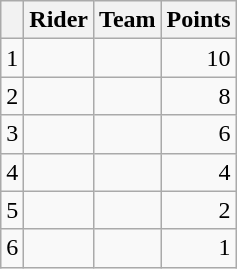<table class="wikitable">
<tr>
<th></th>
<th>Rider</th>
<th>Team</th>
<th>Points</th>
</tr>
<tr>
<td>1</td>
<td></td>
<td></td>
<td align=right>10</td>
</tr>
<tr>
<td>2</td>
<td></td>
<td></td>
<td align=right>8</td>
</tr>
<tr>
<td>3</td>
<td></td>
<td></td>
<td align=right>6</td>
</tr>
<tr>
<td>4</td>
<td></td>
<td></td>
<td align=right>4</td>
</tr>
<tr>
<td>5</td>
<td></td>
<td></td>
<td align=right>2</td>
</tr>
<tr>
<td>6</td>
<td></td>
<td></td>
<td align=right>1</td>
</tr>
</table>
